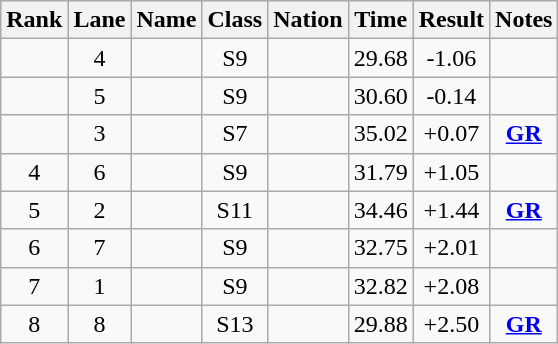<table class="wikitable" style="text-align:center">
<tr>
<th>Rank</th>
<th>Lane</th>
<th>Name</th>
<th>Class</th>
<th>Nation</th>
<th>Time</th>
<th>Result</th>
<th>Notes</th>
</tr>
<tr>
<td></td>
<td>4</td>
<td align="left"></td>
<td>S9</td>
<td align="left"></td>
<td>29.68</td>
<td>-1.06</td>
<td></td>
</tr>
<tr>
<td></td>
<td>5</td>
<td align="left"></td>
<td>S9</td>
<td align="left"></td>
<td>30.60</td>
<td>-0.14</td>
<td></td>
</tr>
<tr>
<td></td>
<td>3</td>
<td align="left"></td>
<td>S7</td>
<td align="left"></td>
<td>35.02</td>
<td>+0.07</td>
<td><strong><a href='#'>GR</a></strong></td>
</tr>
<tr>
<td>4</td>
<td>6</td>
<td align="left"></td>
<td>S9</td>
<td align="left"></td>
<td>31.79</td>
<td>+1.05</td>
<td></td>
</tr>
<tr>
<td>5</td>
<td>2</td>
<td align="left"></td>
<td>S11</td>
<td align="left"></td>
<td>34.46</td>
<td>+1.44</td>
<td><strong><a href='#'>GR</a></strong></td>
</tr>
<tr>
<td>6</td>
<td>7</td>
<td align="left"></td>
<td>S9</td>
<td align="left"></td>
<td>32.75</td>
<td>+2.01</td>
<td></td>
</tr>
<tr>
<td>7</td>
<td>1</td>
<td align="left"></td>
<td>S9</td>
<td align="left"></td>
<td>32.82</td>
<td>+2.08</td>
<td></td>
</tr>
<tr>
<td>8</td>
<td>8</td>
<td align="left"></td>
<td>S13</td>
<td align="left"></td>
<td>29.88</td>
<td>+2.50</td>
<td><strong><a href='#'>GR</a></strong></td>
</tr>
</table>
